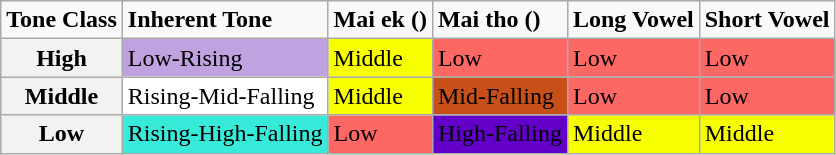<table class="wikitable">
<tr ----bgcolor="#eeeeee">
<td><strong>Tone Class</strong></td>
<td><strong>Inherent Tone</strong></td>
<td><strong>Mai ek ()</strong></td>
<td><strong>Mai tho ()</strong></td>
<td><strong>Long Vowel</strong></td>
<td><strong>Short Vowel</strong></td>
</tr>
<tr ---- bgcolor="#ffffff">
<th>High</th>
<td style="background-color:#c1a2e1;">Low-Rising</td>
<td style="background-color:#f8ff00;">Middle</td>
<td style="background-color:#fd6864;">Low</td>
<td style="background-color:#fd6864;">Low</td>
<td style="background-color:#fd6864;">Low</td>
</tr>
<tr ---- bgcolor="#ffffff">
<th>Middle</th>
<td style="background-color:#ea8538:">Rising-Mid-Falling</td>
<td style="background-color:#f8ff00;">Middle</td>
<td style="background-color:#c94f19;">Mid-Falling</td>
<td style="background-color:#fd6864;">Low</td>
<td style="background-color:#fd6864;">Low</td>
</tr>
<tr ---- bgcolor="#ffffff">
<th>Low</th>
<td style="background-color:#38eada;">Rising-High-Falling</td>
<td style="background-color:#fd6864;">Low</td>
<td style="background-color:#6200c9;">High-Falling</td>
<td style="background-color:#f8ff00;">Middle</td>
<td style="background-color:#f8ff00;">Middle</td>
</tr>
</table>
